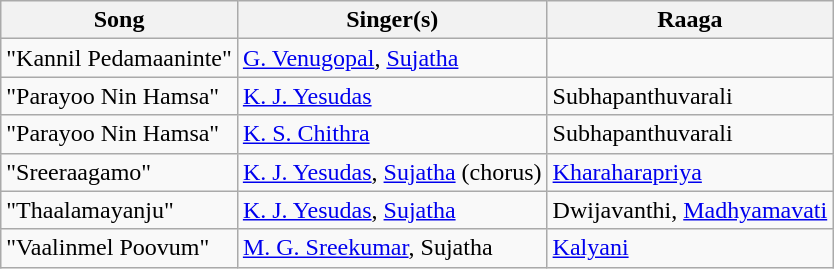<table class="wikitable">
<tr>
<th>Song</th>
<th>Singer(s)</th>
<th>Raaga </th>
</tr>
<tr>
<td>"Kannil Pedamaaninte"</td>
<td><a href='#'>G. Venugopal</a>, <a href='#'>Sujatha</a></td>
<td></td>
</tr>
<tr>
<td>"Parayoo Nin Hamsa"</td>
<td><a href='#'>K. J. Yesudas</a></td>
<td>Subhapanthuvarali</td>
</tr>
<tr>
<td>"Parayoo Nin Hamsa"</td>
<td><a href='#'>K. S. Chithra</a></td>
<td>Subhapanthuvarali</td>
</tr>
<tr>
<td>"Sreeraagamo"</td>
<td><a href='#'>K. J. Yesudas</a>, <a href='#'>Sujatha</a> (chorus)</td>
<td><a href='#'>Kharaharapriya</a></td>
</tr>
<tr>
<td>"Thaalamayanju"</td>
<td><a href='#'>K. J. Yesudas</a>, <a href='#'>Sujatha</a></td>
<td>Dwijavanthi, <a href='#'>Madhyamavati</a></td>
</tr>
<tr>
<td>"Vaalinmel Poovum"</td>
<td><a href='#'>M. G. Sreekumar</a>, Sujatha</td>
<td><a href='#'>Kalyani</a></td>
</tr>
</table>
